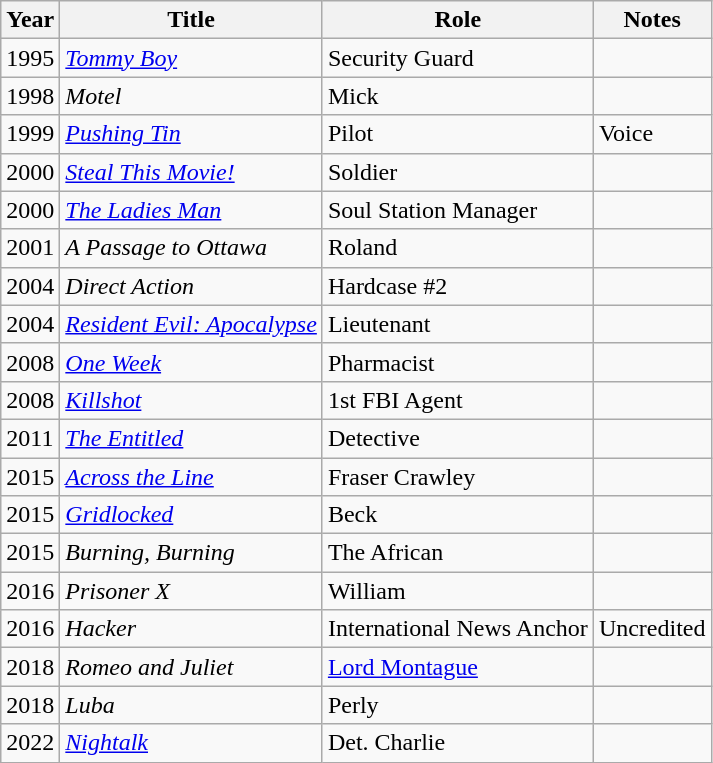<table class="wikitable sortable">
<tr>
<th>Year</th>
<th>Title</th>
<th>Role</th>
<th class="unsortable">Notes</th>
</tr>
<tr>
<td>1995</td>
<td><em><a href='#'>Tommy Boy</a></em></td>
<td>Security Guard</td>
<td></td>
</tr>
<tr>
<td>1998</td>
<td><em>Motel</em></td>
<td>Mick</td>
<td></td>
</tr>
<tr>
<td>1999</td>
<td><em><a href='#'>Pushing Tin</a></em></td>
<td>Pilot</td>
<td>Voice</td>
</tr>
<tr>
<td>2000</td>
<td><em><a href='#'>Steal This Movie!</a></em></td>
<td>Soldier</td>
<td></td>
</tr>
<tr>
<td>2000</td>
<td data-sort-value="Ladies Man, The"><a href='#'><em>The Ladies Man</em></a></td>
<td>Soul Station Manager</td>
<td></td>
</tr>
<tr>
<td>2001</td>
<td data-sort-value="Passage to Ottawa, A"><em>A Passage to Ottawa</em></td>
<td>Roland</td>
<td></td>
</tr>
<tr>
<td>2004</td>
<td><em>Direct Action</em></td>
<td>Hardcase #2</td>
<td></td>
</tr>
<tr>
<td>2004</td>
<td><em><a href='#'>Resident Evil: Apocalypse</a></em></td>
<td>Lieutenant</td>
<td></td>
</tr>
<tr>
<td>2008</td>
<td><a href='#'><em>One Week</em></a></td>
<td>Pharmacist</td>
<td></td>
</tr>
<tr>
<td>2008</td>
<td><a href='#'><em>Killshot</em></a></td>
<td>1st FBI Agent</td>
<td></td>
</tr>
<tr>
<td>2011</td>
<td data-sort-value="Entitled, The"><em><a href='#'>The Entitled</a></em></td>
<td>Detective</td>
<td></td>
</tr>
<tr>
<td>2015</td>
<td><a href='#'><em>Across the Line</em></a></td>
<td>Fraser Crawley</td>
<td></td>
</tr>
<tr>
<td>2015</td>
<td><a href='#'><em>Gridlocked</em></a></td>
<td>Beck</td>
<td></td>
</tr>
<tr>
<td>2015</td>
<td><em>Burning, Burning</em></td>
<td>The African</td>
<td></td>
</tr>
<tr>
<td>2016</td>
<td><em>Prisoner X</em></td>
<td>William</td>
<td></td>
</tr>
<tr>
<td>2016</td>
<td><em>Hacker</em></td>
<td>International News Anchor</td>
<td>Uncredited</td>
</tr>
<tr>
<td>2018</td>
<td><em>Romeo and Juliet</em></td>
<td><a href='#'>Lord Montague</a></td>
<td></td>
</tr>
<tr>
<td>2018</td>
<td><em>Luba</em></td>
<td>Perly</td>
<td></td>
</tr>
<tr>
<td>2022</td>
<td><em><a href='#'>Nightalk</a></em></td>
<td>Det. Charlie</td>
<td></td>
</tr>
</table>
